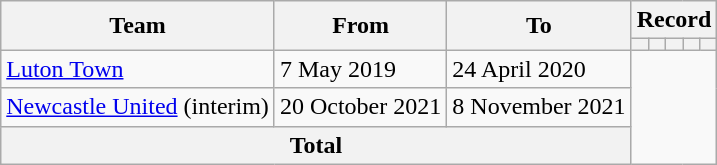<table class=wikitable style=text-align:center>
<tr>
<th rowspan=2>Team</th>
<th rowspan=2>From</th>
<th rowspan=2>To</th>
<th colspan=5>Record</th>
</tr>
<tr>
<th></th>
<th></th>
<th></th>
<th></th>
<th></th>
</tr>
<tr>
<td align=left><a href='#'>Luton Town</a></td>
<td align=left>7 May 2019</td>
<td align=left>24 April 2020<br></td>
</tr>
<tr>
<td align=left><a href='#'>Newcastle United</a> (interim)</td>
<td align=left>20 October 2021</td>
<td align=left>8 November 2021<br></td>
</tr>
<tr>
<th colspan=3>Total<br></th>
</tr>
</table>
